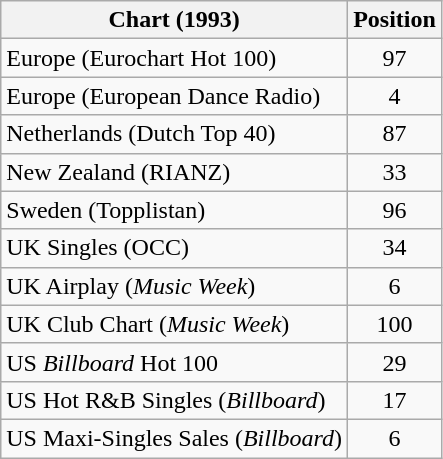<table class="wikitable sortable plainrowheaders">
<tr>
<th>Chart (1993)</th>
<th>Position</th>
</tr>
<tr>
<td>Europe (Eurochart Hot 100)</td>
<td align="center">97</td>
</tr>
<tr>
<td>Europe (European Dance Radio)</td>
<td align="center">4</td>
</tr>
<tr>
<td>Netherlands (Dutch Top 40)</td>
<td align="center">87</td>
</tr>
<tr>
<td>New Zealand (RIANZ)</td>
<td align="center">33</td>
</tr>
<tr>
<td>Sweden (Topplistan)</td>
<td align="center">96</td>
</tr>
<tr>
<td>UK Singles (OCC)</td>
<td align="center">34</td>
</tr>
<tr>
<td>UK Airplay (<em>Music Week</em>)</td>
<td align="center">6</td>
</tr>
<tr>
<td>UK Club Chart (<em>Music Week</em>)</td>
<td align="center">100</td>
</tr>
<tr>
<td>US <em>Billboard</em> Hot 100</td>
<td align="center">29</td>
</tr>
<tr>
<td>US Hot R&B Singles (<em>Billboard</em>)</td>
<td align="center">17</td>
</tr>
<tr>
<td>US Maxi-Singles Sales (<em>Billboard</em>)</td>
<td align="center">6</td>
</tr>
</table>
